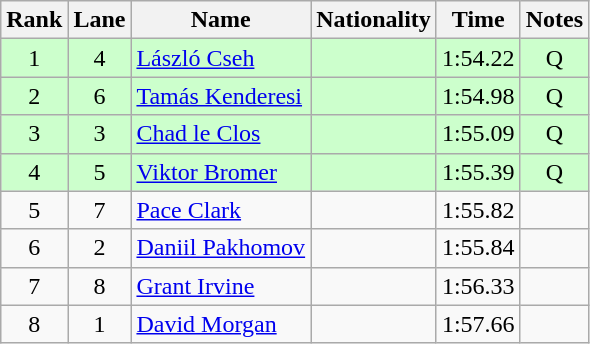<table class="wikitable sortable" style="text-align:center">
<tr>
<th>Rank</th>
<th>Lane</th>
<th>Name</th>
<th>Nationality</th>
<th>Time</th>
<th>Notes</th>
</tr>
<tr bgcolor=ccffcc>
<td>1</td>
<td>4</td>
<td align=left><a href='#'>László Cseh</a></td>
<td align=left></td>
<td>1:54.22</td>
<td>Q</td>
</tr>
<tr bgcolor=ccffcc>
<td>2</td>
<td>6</td>
<td align=left><a href='#'>Tamás Kenderesi</a></td>
<td align=left></td>
<td>1:54.98</td>
<td>Q</td>
</tr>
<tr bgcolor=ccffcc>
<td>3</td>
<td>3</td>
<td align=left><a href='#'>Chad le Clos</a></td>
<td align=left></td>
<td>1:55.09</td>
<td>Q</td>
</tr>
<tr bgcolor=ccffcc>
<td>4</td>
<td>5</td>
<td align=left><a href='#'>Viktor Bromer</a></td>
<td align=left></td>
<td>1:55.39</td>
<td>Q</td>
</tr>
<tr>
<td>5</td>
<td>7</td>
<td align=left><a href='#'>Pace Clark</a></td>
<td align=left></td>
<td>1:55.82</td>
<td></td>
</tr>
<tr>
<td>6</td>
<td>2</td>
<td align=left><a href='#'>Daniil Pakhomov</a></td>
<td align=left></td>
<td>1:55.84</td>
<td></td>
</tr>
<tr>
<td>7</td>
<td>8</td>
<td align=left><a href='#'>Grant Irvine</a></td>
<td align=left></td>
<td>1:56.33</td>
<td></td>
</tr>
<tr>
<td>8</td>
<td>1</td>
<td align=left><a href='#'>David Morgan</a></td>
<td align=left></td>
<td>1:57.66</td>
<td></td>
</tr>
</table>
